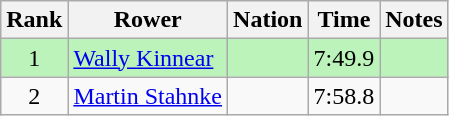<table class="wikitable sortable" style="text-align:center">
<tr>
<th>Rank</th>
<th>Rower</th>
<th>Nation</th>
<th>Time</th>
<th>Notes</th>
</tr>
<tr bgcolor=bbf3bb>
<td>1</td>
<td align=left><a href='#'>Wally Kinnear</a></td>
<td align=left></td>
<td>7:49.9</td>
<td></td>
</tr>
<tr>
<td>2</td>
<td align=left><a href='#'>Martin Stahnke</a></td>
<td align=left></td>
<td>7:58.8</td>
<td></td>
</tr>
</table>
